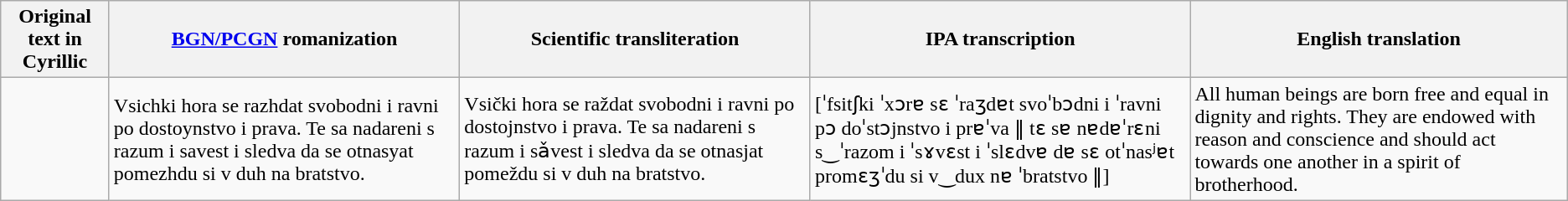<table class="wikitable">
<tr>
<th>Original text in Cyrillic</th>
<th><a href='#'>BGN/PCGN</a> romanization</th>
<th>Scientific transliteration</th>
<th>IPA transcription</th>
<th>English translation</th>
</tr>
<tr>
<td></td>
<td>Vsichki hora se razhdat svobodni i ravni po dostoynstvo i prava. Te sa nadareni s razum i savest i sledva da se otnasyat pomezhdu si v duh na bratstvo.</td>
<td>Vsički hora se raždat svobodni i ravni po dostojnstvo i prava. Te sa nadareni s razum i sǎvest i sledva da se otnasjat pomeždu si v duh na bratstvo.</td>
<td>[ˈfsitʃki ˈxɔrɐ sɛ ˈraʒdɐt svоˈbɔdni i ˈravni pɔ doˈstɔjnstvo i prɐˈva ‖ tɛ sɐ nɐdɐˈrɛni s‿ˈrazom i ˈsɤvɛst i ˈslɛdvɐ dɐ sɛ otˈnasʲɐt promɛʒˈdu si v‿dux nɐ ˈbratstvo ‖]</td>
<td>All human beings are born free and equal in dignity and rights. They are endowed with reason and conscience and should act towards one another in a spirit of brotherhood.</td>
</tr>
</table>
